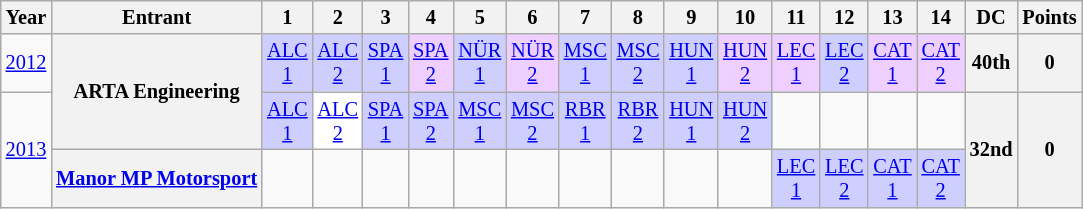<table class="wikitable" style="text-align:center; font-size:85%">
<tr>
<th>Year</th>
<th>Entrant</th>
<th>1</th>
<th>2</th>
<th>3</th>
<th>4</th>
<th>5</th>
<th>6</th>
<th>7</th>
<th>8</th>
<th>9</th>
<th>10</th>
<th>11</th>
<th>12</th>
<th>13</th>
<th>14</th>
<th>DC</th>
<th>Points</th>
</tr>
<tr>
<td><a href='#'>2012</a></td>
<th rowspan="2">ARTA Engineering</th>
<td style="background:#cfcfff;"><a href='#'>ALC<br>1</a><br></td>
<td style="background:#cfcfff;"><a href='#'>ALC<br>2</a><br></td>
<td style="background:#cfcfff;"><a href='#'>SPA<br>1</a><br></td>
<td style="background:#efcfff;"><a href='#'>SPA<br>2</a><br></td>
<td style="background:#cfcfff;"><a href='#'>NÜR<br>1</a><br></td>
<td style="background:#efcfff;"><a href='#'>NÜR<br>2</a><br></td>
<td style="background:#cfcfff;"><a href='#'>MSC<br>1</a><br></td>
<td style="background:#cfcfff;"><a href='#'>MSC<br>2</a><br></td>
<td style="background:#cfcfff;"><a href='#'>HUN<br>1</a><br></td>
<td style="background:#efcfff;"><a href='#'>HUN<br>2</a><br></td>
<td style="background:#efcfff;"><a href='#'>LEC<br>1</a><br></td>
<td style="background:#cfcfff;"><a href='#'>LEC<br>2</a><br></td>
<td style="background:#efcfff;"><a href='#'>CAT<br>1</a><br></td>
<td style="background:#efcfff;"><a href='#'>CAT<br>2</a><br></td>
<th>40th</th>
<th>0</th>
</tr>
<tr>
<td rowspan="2"><a href='#'>2013</a></td>
<td style="background:#cfcfff;"><a href='#'>ALC<br>1</a><br></td>
<td style="background:#ffffff;"><a href='#'>ALC<br>2</a><br></td>
<td style="background:#cfcfff;"><a href='#'>SPA<br>1</a><br></td>
<td style="background:#cfcfff;"><a href='#'>SPA<br>2</a><br></td>
<td style="background:#cfcfff;"><a href='#'>MSC<br>1</a><br></td>
<td style="background:#cfcfff;"><a href='#'>MSC<br>2</a><br></td>
<td style="background:#cfcfff;"><a href='#'>RBR<br>1</a><br></td>
<td style="background:#cfcfff;"><a href='#'>RBR<br>2</a><br></td>
<td style="background:#cfcfff;"><a href='#'>HUN<br>1</a><br></td>
<td style="background:#cfcfff;"><a href='#'>HUN<br>2</a><br></td>
<td></td>
<td></td>
<td></td>
<td></td>
<th rowspan="2">32nd</th>
<th rowspan="2">0</th>
</tr>
<tr>
<th nowrap><a href='#'>Manor MP Motorsport</a></th>
<td></td>
<td></td>
<td></td>
<td></td>
<td></td>
<td></td>
<td></td>
<td></td>
<td></td>
<td></td>
<td style="background:#cfcfff;"><a href='#'>LEC<br>1</a><br></td>
<td style="background:#cfcfff;"><a href='#'>LEC<br>2</a><br></td>
<td style="background:#cfcfff;"><a href='#'>CAT<br>1</a><br></td>
<td style="background:#cfcfff;"><a href='#'>CAT<br>2</a><br></td>
</tr>
</table>
